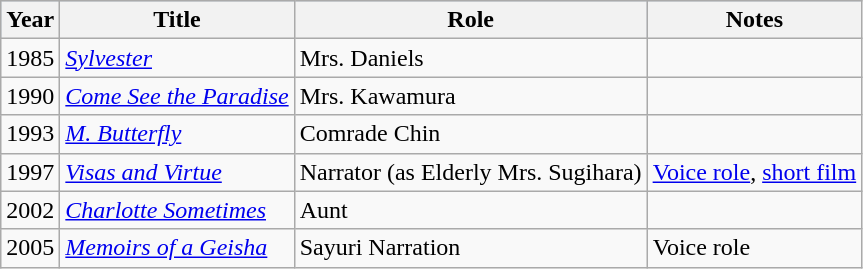<table class="wikitable">
<tr style="background:#b0c4de; text-align:center;">
<th>Year</th>
<th>Title</th>
<th>Role</th>
<th>Notes</th>
</tr>
<tr>
<td>1985</td>
<td><em><a href='#'>Sylvester</a></em></td>
<td>Mrs. Daniels</td>
<td></td>
</tr>
<tr>
<td>1990</td>
<td><em><a href='#'>Come See the Paradise</a></em></td>
<td>Mrs. Kawamura</td>
<td></td>
</tr>
<tr>
<td>1993</td>
<td><em><a href='#'>M. Butterfly</a></em></td>
<td>Comrade Chin</td>
<td></td>
</tr>
<tr>
<td>1997</td>
<td><em><a href='#'>Visas and Virtue</a></em></td>
<td>Narrator (as Elderly Mrs. Sugihara)</td>
<td><a href='#'>Voice role</a>, <a href='#'>short film</a></td>
</tr>
<tr>
<td>2002</td>
<td><em><a href='#'>Charlotte Sometimes</a></em></td>
<td>Aunt</td>
<td></td>
</tr>
<tr>
<td>2005</td>
<td><em><a href='#'>Memoirs of a Geisha</a></em></td>
<td>Sayuri Narration</td>
<td>Voice role</td>
</tr>
</table>
